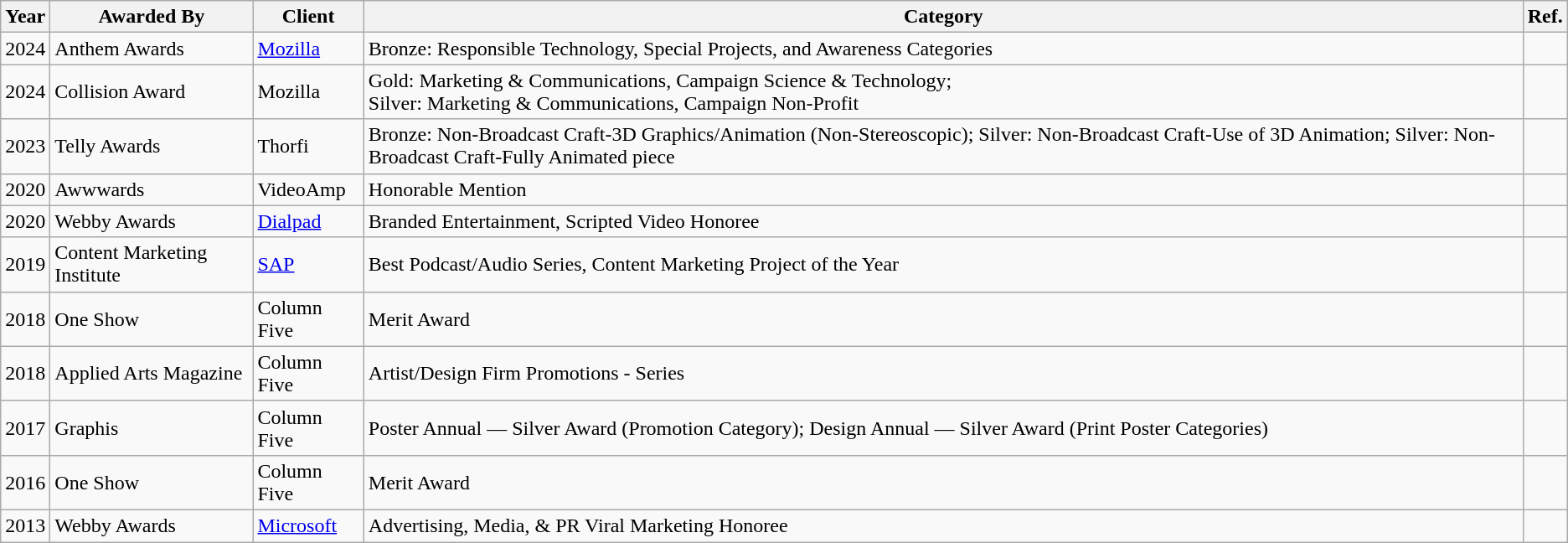<table class="wikitable">
<tr>
<th>Year</th>
<th>Awarded By</th>
<th>Client</th>
<th>Category</th>
<th>Ref.</th>
</tr>
<tr>
<td>2024</td>
<td>Anthem Awards</td>
<td><a href='#'>Mozilla</a></td>
<td>Bronze: Responsible Technology, Special Projects, and Awareness Categories</td>
<td></td>
</tr>
<tr>
<td>2024</td>
<td>Collision Award</td>
<td>Mozilla</td>
<td>Gold: Marketing & Communications, Campaign Science & Technology;<br>Silver: Marketing & Communications, Campaign Non-Profit</td>
<td></td>
</tr>
<tr>
<td>2023</td>
<td>Telly Awards</td>
<td>Thorfi</td>
<td>Bronze: Non-Broadcast Craft-3D Graphics/Animation (Non-Stereoscopic); Silver: Non-Broadcast Craft-Use of 3D Animation; Silver: Non-Broadcast Craft-Fully Animated piece</td>
<td></td>
</tr>
<tr>
<td>2020</td>
<td>Awwwards</td>
<td>VideoAmp</td>
<td>Honorable Mention</td>
<td></td>
</tr>
<tr>
<td>2020</td>
<td>Webby Awards</td>
<td><a href='#'>Dialpad</a></td>
<td>Branded Entertainment, Scripted Video Honoree</td>
<td></td>
</tr>
<tr>
<td>2019</td>
<td>Content Marketing Institute</td>
<td><a href='#'>SAP</a></td>
<td>Best Podcast/Audio Series, Content Marketing Project of the Year</td>
<td></td>
</tr>
<tr>
<td>2018</td>
<td>One Show</td>
<td>Column Five</td>
<td>Merit Award</td>
<td></td>
</tr>
<tr>
<td>2018</td>
<td>Applied Arts Magazine</td>
<td>Column Five</td>
<td>Artist/Design Firm Promotions - Series</td>
<td></td>
</tr>
<tr>
<td>2017</td>
<td>Graphis</td>
<td>Column Five</td>
<td>Poster Annual — Silver Award (Promotion Category); Design Annual — Silver Award (Print Poster Categories)</td>
<td></td>
</tr>
<tr>
<td>2016</td>
<td>One Show</td>
<td>Column Five</td>
<td>Merit Award</td>
<td></td>
</tr>
<tr>
<td>2013</td>
<td>Webby Awards</td>
<td><a href='#'>Microsoft</a></td>
<td>Advertising, Media, & PR Viral Marketing Honoree</td>
<td "Online Commercials></td>
</tr>
</table>
